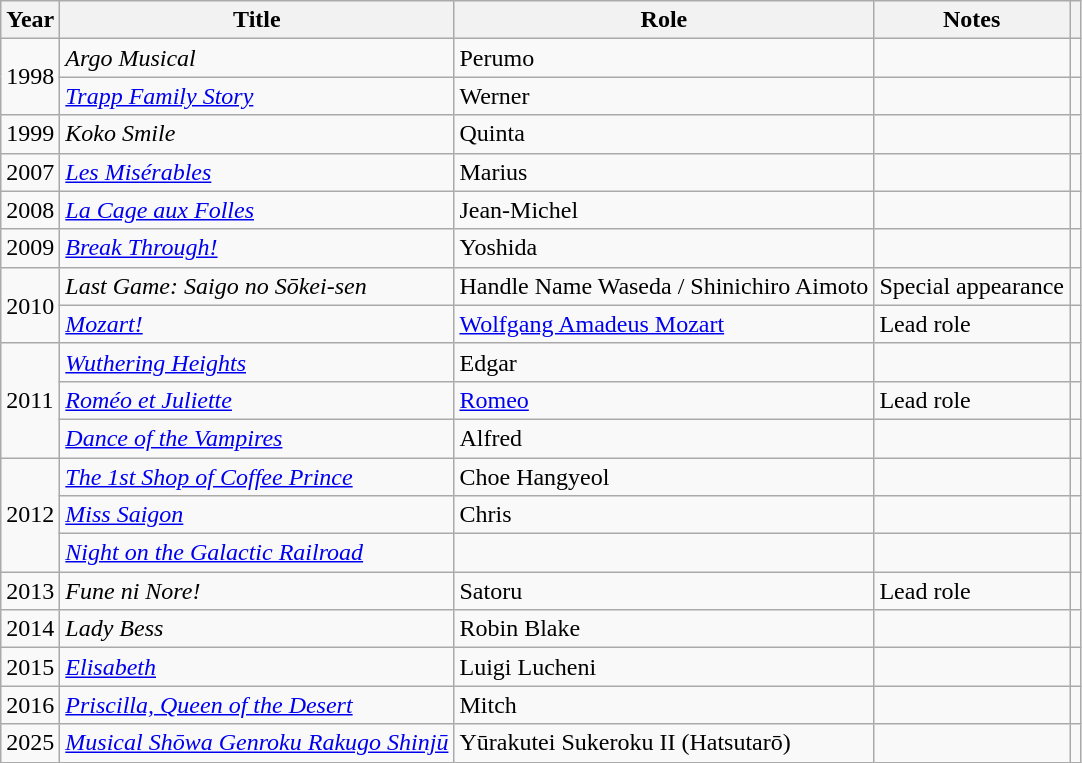<table class="wikitable">
<tr>
<th>Year</th>
<th>Title</th>
<th>Role</th>
<th>Notes</th>
<th></th>
</tr>
<tr>
<td rowspan="2">1998</td>
<td><em>Argo Musical</em></td>
<td>Perumo</td>
<td></td>
<td></td>
</tr>
<tr>
<td><em><a href='#'>Trapp Family Story</a></em></td>
<td>Werner</td>
<td></td>
<td></td>
</tr>
<tr>
<td>1999</td>
<td><em>Koko Smile</em></td>
<td>Quinta</td>
<td></td>
<td></td>
</tr>
<tr>
<td>2007</td>
<td><em><a href='#'>Les Misérables</a></em></td>
<td>Marius</td>
<td></td>
<td></td>
</tr>
<tr>
<td>2008</td>
<td><em><a href='#'>La Cage aux Folles</a></em></td>
<td>Jean-Michel</td>
<td></td>
<td></td>
</tr>
<tr>
<td>2009</td>
<td><em><a href='#'>Break Through!</a></em></td>
<td>Yoshida</td>
<td></td>
<td></td>
</tr>
<tr>
<td rowspan="2">2010</td>
<td><em>Last Game: Saigo no Sōkei-sen</em></td>
<td>Handle Name Waseda / Shinichiro Aimoto</td>
<td>Special appearance</td>
<td></td>
</tr>
<tr>
<td><em><a href='#'>Mozart!</a></em></td>
<td><a href='#'>Wolfgang Amadeus Mozart</a></td>
<td>Lead role</td>
<td></td>
</tr>
<tr>
<td rowspan="3">2011</td>
<td><em><a href='#'>Wuthering Heights</a></em></td>
<td>Edgar</td>
<td></td>
<td></td>
</tr>
<tr>
<td><em><a href='#'>Roméo et Juliette</a></em></td>
<td><a href='#'>Romeo</a></td>
<td>Lead role</td>
<td></td>
</tr>
<tr>
<td><em><a href='#'>Dance of the Vampires</a></em></td>
<td>Alfred</td>
<td></td>
<td></td>
</tr>
<tr>
<td rowspan="3">2012</td>
<td><em><a href='#'>The 1st Shop of Coffee Prince</a></em></td>
<td>Choe Hangyeol</td>
<td></td>
<td></td>
</tr>
<tr>
<td><em><a href='#'>Miss Saigon</a></em></td>
<td>Chris</td>
<td></td>
<td></td>
</tr>
<tr>
<td><em><a href='#'>Night on the Galactic Railroad</a></em></td>
<td></td>
<td></td>
<td></td>
</tr>
<tr>
<td>2013</td>
<td><em>Fune ni Nore!</em></td>
<td>Satoru</td>
<td>Lead role</td>
<td></td>
</tr>
<tr>
<td>2014</td>
<td><em>Lady Bess</em></td>
<td>Robin Blake</td>
<td></td>
<td></td>
</tr>
<tr>
<td>2015</td>
<td><em><a href='#'>Elisabeth</a></em></td>
<td>Luigi Lucheni</td>
<td></td>
<td></td>
</tr>
<tr>
<td>2016</td>
<td><em><a href='#'>Priscilla, Queen of the Desert</a></em></td>
<td>Mitch</td>
<td></td>
<td></td>
</tr>
<tr>
<td>2025</td>
<td><em><a href='#'>Musical Shōwa Genroku Rakugo Shinjū</a></em></td>
<td>Yūrakutei Sukeroku II (Hatsutarō)</td>
<td></td>
<td></td>
</tr>
</table>
